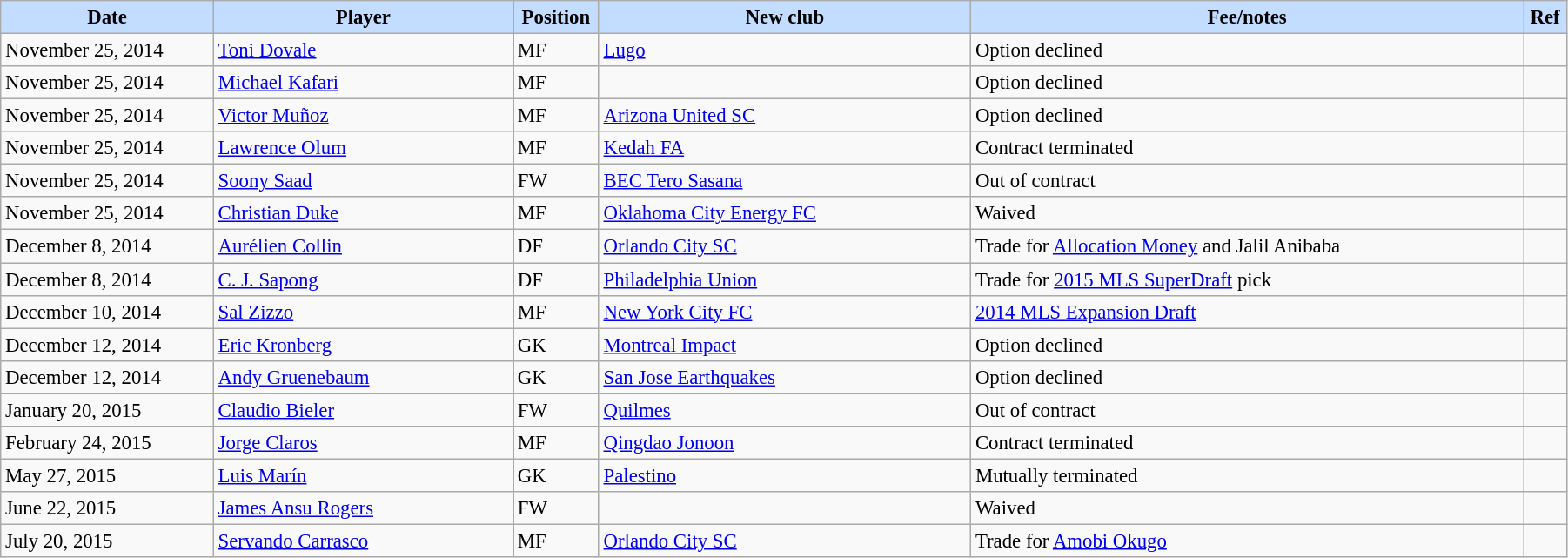<table class="wikitable sortable" style="width:95%; text-align:center; font-size:95%; text-align:left;">
<tr>
<th style="background:#c2ddff; width:140px;">Date</th>
<th style="background:#c2ddff; width:200px;">Player</th>
<th style="background:#c2ddff; width:25px;">Position</th>
<th style="background:#c2ddff; width:250px;">New club</th>
<th style="background:#c2ddff; width:375px;">Fee/notes</th>
<th style="background:#c2ddff; width:15px;">Ref</th>
</tr>
<tr>
<td>November 25, 2014</td>
<td> <a href='#'>Toni Dovale</a></td>
<td>MF</td>
<td> <a href='#'>Lugo</a></td>
<td>Option declined</td>
<td></td>
</tr>
<tr>
<td>November 25, 2014</td>
<td> <a href='#'>Michael Kafari</a></td>
<td>MF</td>
<td></td>
<td>Option declined</td>
<td></td>
</tr>
<tr>
<td>November 25, 2014</td>
<td> <a href='#'>Victor Muñoz</a></td>
<td>MF</td>
<td> <a href='#'>Arizona United SC</a></td>
<td>Option declined</td>
<td></td>
</tr>
<tr>
<td>November 25, 2014</td>
<td> <a href='#'>Lawrence Olum</a></td>
<td>MF</td>
<td> <a href='#'>Kedah FA</a></td>
<td>Contract terminated</td>
<td></td>
</tr>
<tr>
<td>November 25, 2014</td>
<td> <a href='#'>Soony Saad</a></td>
<td>FW</td>
<td> <a href='#'>BEC Tero Sasana</a></td>
<td>Out of contract</td>
<td></td>
</tr>
<tr>
<td>November 25, 2014</td>
<td> <a href='#'>Christian Duke</a></td>
<td>MF</td>
<td> <a href='#'>Oklahoma City Energy FC</a></td>
<td>Waived</td>
<td></td>
</tr>
<tr>
<td>December 8, 2014</td>
<td> <a href='#'>Aurélien Collin</a></td>
<td>DF</td>
<td> <a href='#'>Orlando City SC</a></td>
<td>Trade for <a href='#'>Allocation Money</a> and Jalil Anibaba</td>
<td></td>
</tr>
<tr>
<td>December 8, 2014</td>
<td> <a href='#'>C. J. Sapong</a></td>
<td>DF</td>
<td> <a href='#'>Philadelphia Union</a></td>
<td>Trade for <a href='#'>2015 MLS SuperDraft</a> pick</td>
<td></td>
</tr>
<tr>
<td>December 10, 2014</td>
<td> <a href='#'>Sal Zizzo</a></td>
<td>MF</td>
<td> <a href='#'>New York City FC</a></td>
<td><a href='#'>2014 MLS Expansion Draft</a></td>
<td></td>
</tr>
<tr>
<td>December 12, 2014</td>
<td> <a href='#'>Eric Kronberg</a></td>
<td>GK</td>
<td> <a href='#'>Montreal Impact</a></td>
<td>Option declined</td>
<td></td>
</tr>
<tr>
<td>December 12, 2014</td>
<td> <a href='#'>Andy Gruenebaum</a></td>
<td>GK</td>
<td> <a href='#'>San Jose Earthquakes</a></td>
<td>Option declined</td>
<td></td>
</tr>
<tr>
<td>January 20, 2015</td>
<td> <a href='#'>Claudio Bieler</a></td>
<td>FW</td>
<td> <a href='#'>Quilmes</a></td>
<td>Out of contract</td>
<td></td>
</tr>
<tr>
<td>February 24, 2015</td>
<td> <a href='#'>Jorge Claros</a></td>
<td>MF</td>
<td> <a href='#'>Qingdao Jonoon</a></td>
<td>Contract terminated</td>
<td></td>
</tr>
<tr>
<td>May 27, 2015</td>
<td> <a href='#'>Luis Marín</a></td>
<td>GK</td>
<td> <a href='#'>Palestino</a></td>
<td>Mutually terminated</td>
<td></td>
</tr>
<tr>
<td>June 22, 2015</td>
<td> <a href='#'>James Ansu Rogers</a></td>
<td>FW</td>
<td></td>
<td>Waived</td>
<td></td>
</tr>
<tr>
<td>July 20, 2015</td>
<td> <a href='#'>Servando Carrasco</a></td>
<td>MF</td>
<td> <a href='#'>Orlando City SC</a></td>
<td>Trade for <a href='#'>Amobi Okugo</a></td>
<td></td>
</tr>
</table>
